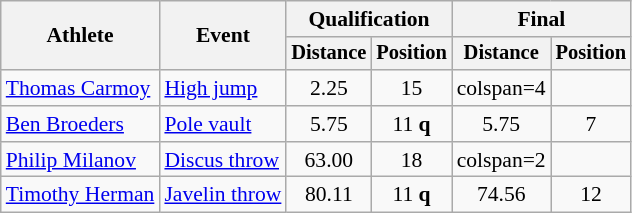<table class=wikitable style=font-size:90%>
<tr>
<th rowspan=2>Athlete</th>
<th rowspan=2>Event</th>
<th colspan=2>Qualification</th>
<th colspan=2>Final</th>
</tr>
<tr style=font-size:95%>
<th>Distance</th>
<th>Position</th>
<th>Distance</th>
<th>Position</th>
</tr>
<tr align=center>
<td align=left><a href='#'>Thomas Carmoy</a></td>
<td align=left><a href='#'>High jump</a></td>
<td>2.25</td>
<td>15</td>
<td>colspan=4 </td>
</tr>
<tr align=center>
<td align=left><a href='#'>Ben Broeders</a></td>
<td align=left><a href='#'>Pole vault</a></td>
<td>5.75</td>
<td>11 <strong>q</strong></td>
<td>5.75</td>
<td>7</td>
</tr>
<tr align=center>
<td align=left><a href='#'>Philip Milanov</a></td>
<td align=left><a href='#'>Discus throw</a></td>
<td>63.00</td>
<td>18</td>
<td>colspan=2 </td>
</tr>
<tr align=center>
<td align=left><a href='#'>Timothy Herman</a></td>
<td align=left><a href='#'>Javelin throw</a></td>
<td>80.11</td>
<td>11 <strong>q</strong></td>
<td>74.56</td>
<td>12</td>
</tr>
</table>
